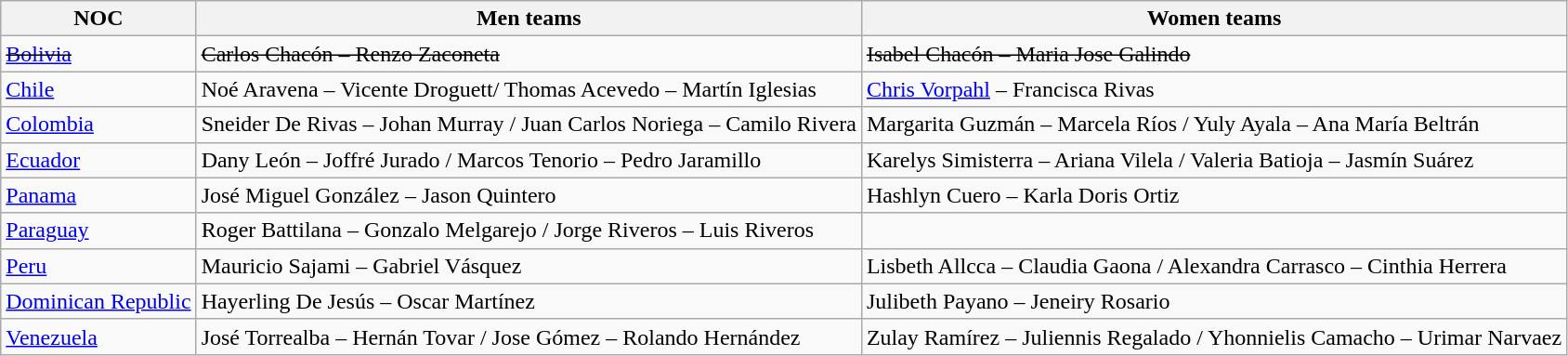<table class="wikitable">
<tr>
<th>NOC</th>
<th>Men teams</th>
<th>Women teams</th>
</tr>
<tr>
<td> <s><a href='#'>Bolivia</a></s></td>
<td><s>Carlos Chacón – Renzo Zaconeta</s></td>
<td><s>Isabel Chacón – Maria Jose Galindo</s></td>
</tr>
<tr>
<td> <a href='#'>Chile</a></td>
<td>Noé Aravena – Vicente Droguett/ Thomas Acevedo – Martín Iglesias</td>
<td><a href='#'>Chris Vorpahl</a> – Francisca Rivas</td>
</tr>
<tr>
<td> <a href='#'>Colombia</a></td>
<td>Sneider De Rivas – Johan Murray / Juan Carlos Noriega – Camilo Rivera</td>
<td>Margarita Guzmán – Marcela Ríos / Yuly Ayala – Ana María Beltrán</td>
</tr>
<tr>
<td> <a href='#'>Ecuador</a></td>
<td>Dany León – Joffré Jurado / Marcos Tenorio – Pedro Jaramillo</td>
<td>Karelys Simisterra – Ariana Vilela / Valeria Batioja – Jasmín Suárez</td>
</tr>
<tr>
<td> <a href='#'>Panama</a></td>
<td>José Miguel González – Jason Quintero</td>
<td>Hashlyn Cuero – Karla Doris Ortiz</td>
</tr>
<tr>
<td> <a href='#'>Paraguay</a></td>
<td>Roger Battilana – Gonzalo Melgarejo / Jorge Riveros – Luis Riveros</td>
</tr>
<tr>
<td> <a href='#'>Peru</a></td>
<td>Mauricio Sajami – Gabriel Vásquez</td>
<td>Lisbeth Allcca – Claudia Gaona / Alexandra Carrasco – Cinthia Herrera</td>
</tr>
<tr>
<td> <a href='#'>Dominican Republic</a></td>
<td>Hayerling De Jesús – Oscar Martínez</td>
<td>Julibeth Payano – Jeneiry Rosario</td>
</tr>
<tr>
<td> <a href='#'>Venezuela</a></td>
<td>José Torrealba – Hernán Tovar / Jose Gómez – Rolando Hernández</td>
<td>Zulay Ramírez – Juliennis Regalado / Yhonnielis Camacho – Urimar Narvaez</td>
</tr>
</table>
